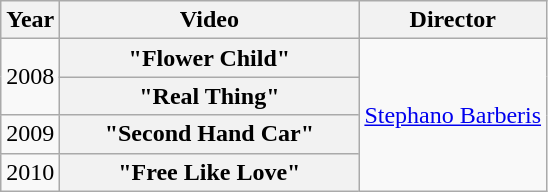<table class="wikitable plainrowheaders">
<tr>
<th>Year</th>
<th style="width:12em;">Video</th>
<th>Director</th>
</tr>
<tr>
<td rowspan="2">2008</td>
<th scope="row">"Flower Child"</th>
<td rowspan="4"><a href='#'>Stephano Barberis</a></td>
</tr>
<tr>
<th scope="row">"Real Thing"</th>
</tr>
<tr>
<td>2009</td>
<th scope="row">"Second Hand Car"</th>
</tr>
<tr>
<td>2010</td>
<th scope="row">"Free Like Love"</th>
</tr>
</table>
